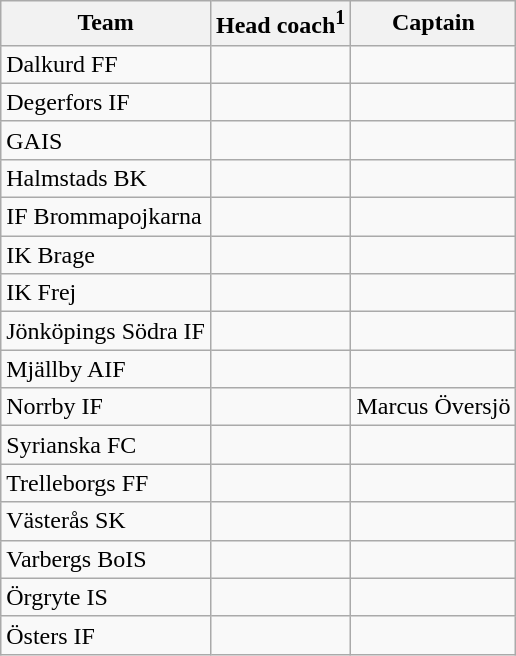<table class="wikitable sortable" style="text-align: left;">
<tr>
<th>Team</th>
<th>Head coach<sup>1</sup></th>
<th>Captain</th>
</tr>
<tr>
<td>Dalkurd FF</td>
<td> </td>
<td> </td>
</tr>
<tr>
<td>Degerfors IF</td>
<td> </td>
<td> </td>
</tr>
<tr>
<td>GAIS</td>
<td> </td>
<td> </td>
</tr>
<tr>
<td>Halmstads BK</td>
<td> </td>
<td> </td>
</tr>
<tr>
<td>IF Brommapojkarna</td>
<td> </td>
<td> </td>
</tr>
<tr>
<td>IK Brage</td>
<td> </td>
<td> </td>
</tr>
<tr>
<td>IK Frej</td>
<td> </td>
<td> </td>
</tr>
<tr>
<td>Jönköpings Södra IF</td>
<td> </td>
<td> </td>
</tr>
<tr>
<td>Mjällby AIF</td>
<td> </td>
<td> </td>
</tr>
<tr>
<td>Norrby IF</td>
<td> </td>
<td> Marcus Översjö</td>
</tr>
<tr>
<td>Syrianska FC</td>
<td> </td>
<td> </td>
</tr>
<tr>
<td>Trelleborgs FF</td>
<td> </td>
<td> </td>
</tr>
<tr>
<td>Västerås SK</td>
<td> </td>
<td> </td>
</tr>
<tr>
<td>Varbergs BoIS</td>
<td> </td>
<td> </td>
</tr>
<tr>
<td>Örgryte IS</td>
<td> </td>
<td> </td>
</tr>
<tr>
<td>Östers IF</td>
<td> </td>
<td> </td>
</tr>
</table>
